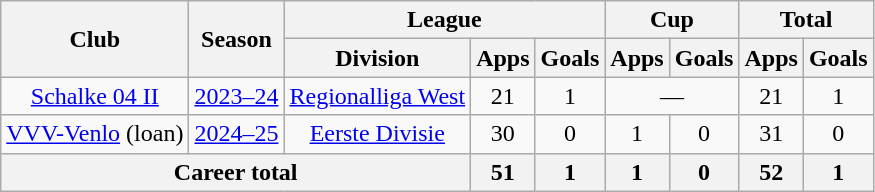<table class="wikitable nowrap" style="text-align:center">
<tr>
<th rowspan="2">Club</th>
<th rowspan="2">Season</th>
<th colspan="3">League</th>
<th colspan="2">Cup</th>
<th colspan="2">Total</th>
</tr>
<tr>
<th>Division</th>
<th>Apps</th>
<th>Goals</th>
<th>Apps</th>
<th>Goals</th>
<th>Apps</th>
<th>Goals</th>
</tr>
<tr>
<td><a href='#'>Schalke 04 II</a></td>
<td><a href='#'>2023–24</a></td>
<td><a href='#'>Regionalliga West</a></td>
<td>21</td>
<td>1</td>
<td colspan="2">—</td>
<td>21</td>
<td>1</td>
</tr>
<tr>
<td><a href='#'>VVV-Venlo</a> (loan)</td>
<td><a href='#'>2024–25</a></td>
<td><a href='#'>Eerste Divisie</a></td>
<td>30</td>
<td>0</td>
<td>1</td>
<td>0</td>
<td>31</td>
<td>0</td>
</tr>
<tr>
<th colspan="3">Career total</th>
<th>51</th>
<th>1</th>
<th>1</th>
<th>0</th>
<th>52</th>
<th>1</th>
</tr>
</table>
